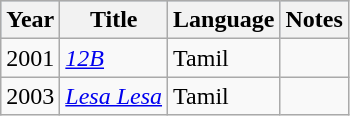<table class="wikitable">
<tr style="background:#B0C4DE; text-align:center;">
<th>Year</th>
<th>Title</th>
<th>Language</th>
<th class="unsortable">Notes</th>
</tr>
<tr>
<td>2001</td>
<td><em><a href='#'>12B</a></em></td>
<td>Tamil</td>
<td></td>
</tr>
<tr>
<td>2003</td>
<td><em><a href='#'>Lesa Lesa</a></em></td>
<td>Tamil</td>
<td></td>
</tr>
</table>
